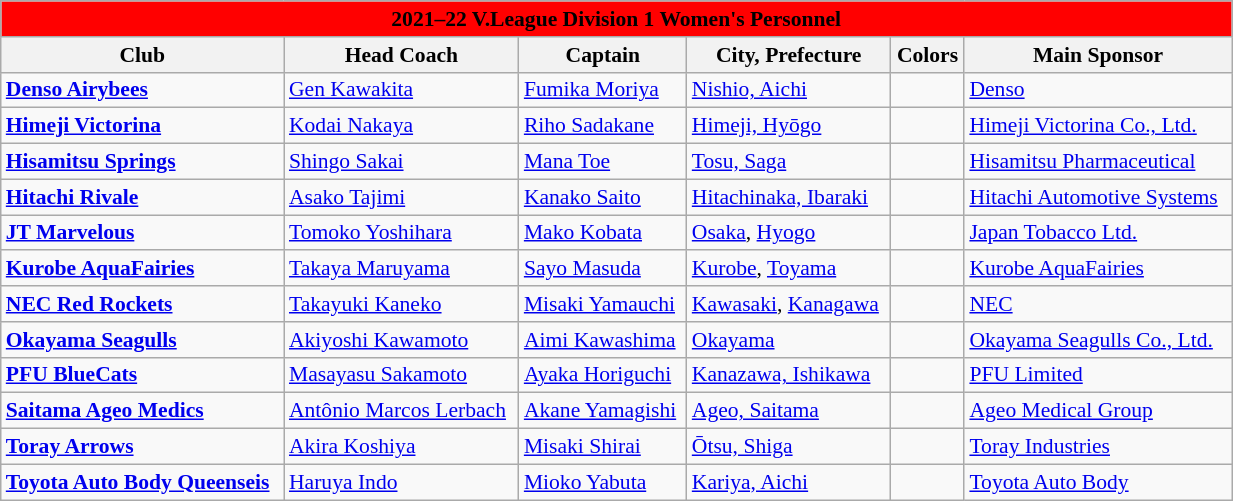<table class="wikitable" style="font-size:90%; width: 65%; text-align:left;">
<tr>
<th style=background:red colspan=8><span>2021–22 V.League Division 1 Women's Personnel</span></th>
</tr>
<tr>
<th>Club</th>
<th>Head Coach</th>
<th>Captain</th>
<th>City, Prefecture</th>
<th>Colors</th>
<th>Main Sponsor</th>
</tr>
<tr>
<td><strong><a href='#'>Denso Airybees</a></strong></td>
<td> <a href='#'>Gen Kawakita</a></td>
<td> <a href='#'>Fumika Moriya</a></td>
<td><a href='#'>Nishio, Aichi</a></td>
<td align=center> </td>
<td><a href='#'>Denso</a></td>
</tr>
<tr>
<td><strong><a href='#'>Himeji Victorina</a></strong></td>
<td> <a href='#'>Kodai Nakaya</a></td>
<td> <a href='#'>Riho Sadakane</a></td>
<td><a href='#'>Himeji, Hyōgo</a></td>
<td align=center> </td>
<td><a href='#'>Himeji Victorina Co., Ltd.</a></td>
</tr>
<tr>
<td><strong><a href='#'>Hisamitsu Springs</a></strong></td>
<td> <a href='#'>Shingo Sakai</a></td>
<td> <a href='#'>Mana Toe</a></td>
<td><a href='#'>Tosu, Saga</a></td>
<td align=center>   </td>
<td><a href='#'>Hisamitsu Pharmaceutical</a></td>
</tr>
<tr>
<td><strong><a href='#'>Hitachi Rivale</a></strong></td>
<td> <a href='#'>Asako Tajimi</a></td>
<td> <a href='#'>Kanako Saito</a></td>
<td><a href='#'>Hitachinaka, Ibaraki</a></td>
<td align=center> </td>
<td><a href='#'>Hitachi Automotive Systems</a></td>
</tr>
<tr>
<td><strong><a href='#'>JT Marvelous</a></strong></td>
<td> <a href='#'>Tomoko Yoshihara</a></td>
<td> <a href='#'>Mako Kobata</a></td>
<td><a href='#'>Osaka</a>, <a href='#'>Hyogo</a></td>
<td align=center> </td>
<td><a href='#'>Japan Tobacco Ltd.</a></td>
</tr>
<tr>
<td><strong><a href='#'>Kurobe AquaFairies</a></strong></td>
<td> <a href='#'>Takaya Maruyama</a></td>
<td> <a href='#'>Sayo Masuda</a></td>
<td><a href='#'>Kurobe</a>, <a href='#'>Toyama</a></td>
<td align=center> </td>
<td><a href='#'>Kurobe AquaFairies</a></td>
</tr>
<tr>
<td><strong><a href='#'>NEC Red Rockets</a></strong></td>
<td> <a href='#'>Takayuki Kaneko</a></td>
<td> <a href='#'>Misaki Yamauchi</a></td>
<td><a href='#'>Kawasaki</a>, <a href='#'>Kanagawa</a></td>
<td align=center>  </td>
<td><a href='#'>NEC</a></td>
</tr>
<tr>
<td><strong><a href='#'>Okayama Seagulls</a></strong></td>
<td> <a href='#'>Akiyoshi Kawamoto</a></td>
<td> <a href='#'>Aimi Kawashima</a></td>
<td><a href='#'>Okayama</a></td>
<td align=center> </td>
<td><a href='#'>Okayama Seagulls Co., Ltd.</a></td>
</tr>
<tr>
<td><strong><a href='#'>PFU BlueCats</a></strong></td>
<td> <a href='#'>Masayasu Sakamoto</a></td>
<td> <a href='#'>Ayaka Horiguchi</a></td>
<td><a href='#'>Kanazawa, Ishikawa</a></td>
<td align=center>  </td>
<td><a href='#'>PFU Limited</a></td>
</tr>
<tr>
<td><strong><a href='#'>Saitama Ageo Medics</a></strong></td>
<td> <a href='#'>Antônio Marcos Lerbach</a></td>
<td> <a href='#'>Akane Yamagishi</a></td>
<td><a href='#'>Ageo, Saitama</a></td>
<td align=center> </td>
<td><a href='#'>Ageo Medical Group</a></td>
</tr>
<tr>
<td><strong><a href='#'>Toray Arrows</a></strong></td>
<td> <a href='#'>Akira Koshiya</a></td>
<td> <a href='#'>Misaki Shirai</a></td>
<td><a href='#'>Ōtsu, Shiga</a></td>
<td align=center> </td>
<td><a href='#'>Toray Industries</a></td>
</tr>
<tr>
<td><strong><a href='#'>Toyota Auto Body Queenseis</a></strong></td>
<td> <a href='#'>Haruya Indo</a></td>
<td> <a href='#'>Mioko Yabuta</a></td>
<td><a href='#'>Kariya, Aichi</a></td>
<td align=center> </td>
<td><a href='#'>Toyota Auto Body</a></td>
</tr>
</table>
